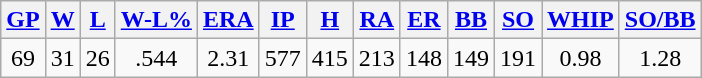<table class="wikitable">
<tr>
<th><a href='#'>GP</a></th>
<th><a href='#'>W</a></th>
<th><a href='#'>L</a></th>
<th><a href='#'>W-L%</a></th>
<th><a href='#'>ERA</a></th>
<th><a href='#'>IP</a></th>
<th><a href='#'>H</a></th>
<th><a href='#'>RA</a></th>
<th><a href='#'>ER</a></th>
<th><a href='#'>BB</a></th>
<th><a href='#'>SO</a></th>
<th><a href='#'>WHIP</a></th>
<th><a href='#'>SO/BB</a></th>
</tr>
<tr align=center>
<td>69</td>
<td>31</td>
<td>26</td>
<td>.544</td>
<td>2.31</td>
<td>577</td>
<td>415</td>
<td>213</td>
<td>148</td>
<td>149</td>
<td>191</td>
<td>0.98</td>
<td>1.28</td>
</tr>
</table>
